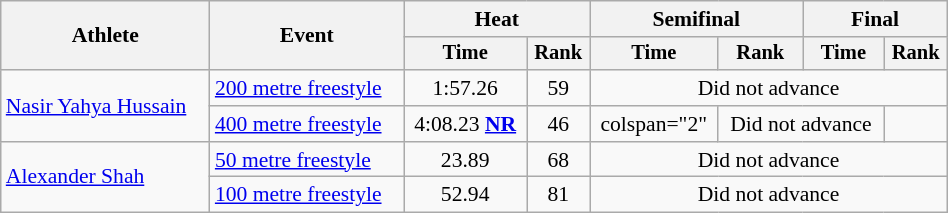<table class="wikitable" style="text-align:center; font-size:90%; width:50%;">
<tr>
<th rowspan="2">Athlete</th>
<th rowspan="2">Event</th>
<th colspan="2">Heat</th>
<th colspan="2">Semifinal</th>
<th colspan="2">Final</th>
</tr>
<tr style="font-size:95%">
<th>Time</th>
<th>Rank</th>
<th>Time</th>
<th>Rank</th>
<th>Time</th>
<th>Rank</th>
</tr>
<tr>
<td align=left rowspan=2><a href='#'>Nasir Yahya Hussain</a></td>
<td align=left><a href='#'>200 metre freestyle</a></td>
<td>1:57.26</td>
<td>59</td>
<td colspan=4>Did not advance</td>
</tr>
<tr>
<td align=left><a href='#'>400 metre freestyle</a></td>
<td>4:08.23 <strong><a href='#'>NR</a></strong></td>
<td>46</td>
<td>colspan="2" </td>
<td colspan="2">Did not advance</td>
</tr>
<tr>
<td align=left rowspan=2><a href='#'>Alexander Shah</a></td>
<td align=left><a href='#'>50 metre freestyle</a></td>
<td>23.89</td>
<td>68</td>
<td colspan=4>Did not advance</td>
</tr>
<tr>
<td align=left><a href='#'>100 metre freestyle</a></td>
<td>52.94</td>
<td>81</td>
<td colspan=4>Did not advance</td>
</tr>
</table>
